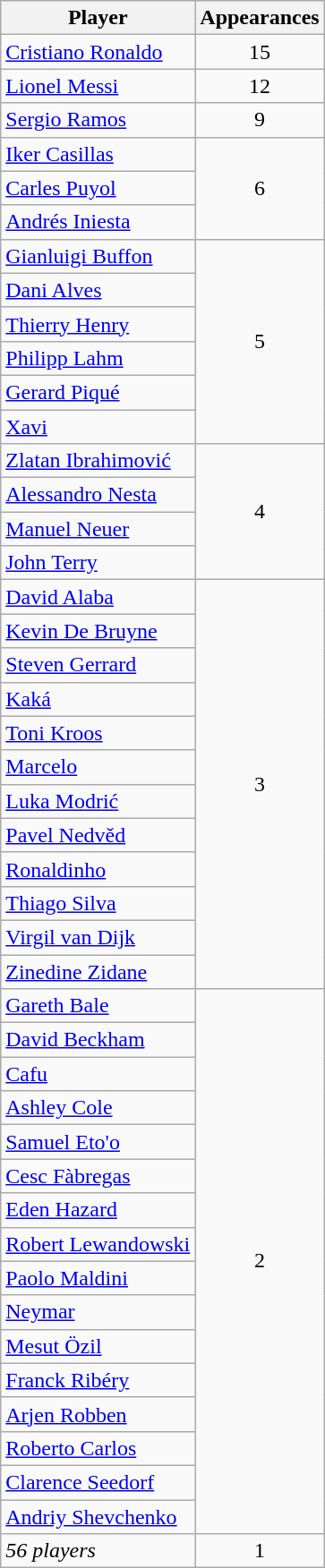<table class="wikitable">
<tr>
<th>Player</th>
<th>Appearances</th>
</tr>
<tr>
<td> <a href='#'>Cristiano Ronaldo</a></td>
<td style="text-align:center;">15</td>
</tr>
<tr>
<td> <a href='#'>Lionel Messi</a></td>
<td style="text-align:center;">12</td>
</tr>
<tr>
<td> <a href='#'>Sergio Ramos</a></td>
<td style="text-align:center;">9</td>
</tr>
<tr>
<td> <a href='#'>Iker Casillas</a></td>
<td style="text-align:center;" rowspan="3">6</td>
</tr>
<tr>
<td> <a href='#'>Carles Puyol</a></td>
</tr>
<tr>
<td> <a href='#'>Andrés Iniesta</a></td>
</tr>
<tr>
<td> <a href='#'>Gianluigi Buffon</a></td>
<td style="text-align:center;" rowspan="6">5</td>
</tr>
<tr>
<td> <a href='#'>Dani Alves</a></td>
</tr>
<tr>
<td> <a href='#'>Thierry Henry</a></td>
</tr>
<tr>
<td> <a href='#'>Philipp Lahm</a></td>
</tr>
<tr>
<td> <a href='#'>Gerard Piqué</a></td>
</tr>
<tr>
<td> <a href='#'>Xavi</a></td>
</tr>
<tr>
<td> <a href='#'>Zlatan Ibrahimović</a></td>
<td style="text-align:center;" rowspan="4">4</td>
</tr>
<tr>
<td> <a href='#'>Alessandro Nesta</a></td>
</tr>
<tr>
<td> <a href='#'>Manuel Neuer</a></td>
</tr>
<tr>
<td> <a href='#'>John Terry</a></td>
</tr>
<tr>
<td> <a href='#'>David Alaba</a></td>
<td style="text-align:center;" rowspan="12">3</td>
</tr>
<tr>
<td> <a href='#'>Kevin De Bruyne</a></td>
</tr>
<tr>
<td> <a href='#'>Steven Gerrard</a></td>
</tr>
<tr>
<td> <a href='#'>Kaká</a></td>
</tr>
<tr>
<td> <a href='#'>Toni Kroos</a></td>
</tr>
<tr>
<td> <a href='#'>Marcelo</a></td>
</tr>
<tr>
<td> <a href='#'>Luka Modrić</a></td>
</tr>
<tr>
<td> <a href='#'>Pavel Nedvěd</a></td>
</tr>
<tr>
<td> <a href='#'>Ronaldinho</a></td>
</tr>
<tr>
<td> <a href='#'>Thiago Silva</a></td>
</tr>
<tr>
<td> <a href='#'>Virgil van Dijk</a></td>
</tr>
<tr>
<td> <a href='#'>Zinedine Zidane</a></td>
</tr>
<tr>
<td> <a href='#'>Gareth Bale</a></td>
<td style="text-align:center;" rowspan="16">2</td>
</tr>
<tr>
<td> <a href='#'>David Beckham</a></td>
</tr>
<tr>
<td> <a href='#'>Cafu</a></td>
</tr>
<tr>
<td> <a href='#'>Ashley Cole</a></td>
</tr>
<tr>
<td> <a href='#'>Samuel Eto'o</a></td>
</tr>
<tr>
<td> <a href='#'>Cesc Fàbregas</a></td>
</tr>
<tr>
<td> <a href='#'>Eden Hazard</a></td>
</tr>
<tr>
<td> <a href='#'>Robert Lewandowski</a></td>
</tr>
<tr>
<td> <a href='#'>Paolo Maldini</a></td>
</tr>
<tr>
<td> <a href='#'>Neymar</a></td>
</tr>
<tr>
<td> <a href='#'>Mesut Özil</a></td>
</tr>
<tr>
<td> <a href='#'>Franck Ribéry</a></td>
</tr>
<tr>
<td> <a href='#'>Arjen Robben</a></td>
</tr>
<tr>
<td> <a href='#'>Roberto Carlos</a></td>
</tr>
<tr>
<td> <a href='#'>Clarence Seedorf</a></td>
</tr>
<tr>
<td> <a href='#'>Andriy Shevchenko</a></td>
</tr>
<tr>
<td><em>56 players</em></td>
<td align="center">1</td>
</tr>
</table>
